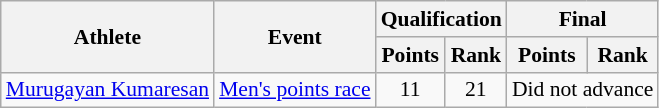<table class=wikitable style="font-size:90%">
<tr>
<th rowspan=2>Athlete</th>
<th rowspan=2>Event</th>
<th colspan=2>Qualification</th>
<th colspan=2>Final</th>
</tr>
<tr>
<th>Points</th>
<th>Rank</th>
<th>Points</th>
<th>Rank</th>
</tr>
<tr align=center>
<td align=left><a href='#'>Murugayan Kumaresan</a></td>
<td align=left><a href='#'>Men's points race</a></td>
<td>11</td>
<td>21</td>
<td colspan=2>Did not advance</td>
</tr>
</table>
